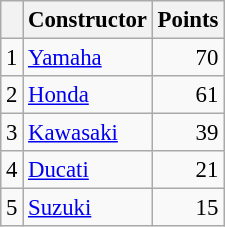<table class="wikitable" style="font-size: 95%;">
<tr>
<th></th>
<th>Constructor</th>
<th>Points</th>
</tr>
<tr>
<td align=center>1</td>
<td> <a href='#'>Yamaha</a></td>
<td align=right>70</td>
</tr>
<tr>
<td align=center>2</td>
<td> <a href='#'>Honda</a></td>
<td align=right>61</td>
</tr>
<tr>
<td align=center>3</td>
<td> <a href='#'>Kawasaki</a></td>
<td align=right>39</td>
</tr>
<tr>
<td align=center>4</td>
<td> <a href='#'>Ducati</a></td>
<td align=right>21</td>
</tr>
<tr>
<td align=center>5</td>
<td> <a href='#'>Suzuki</a></td>
<td align=right>15</td>
</tr>
</table>
